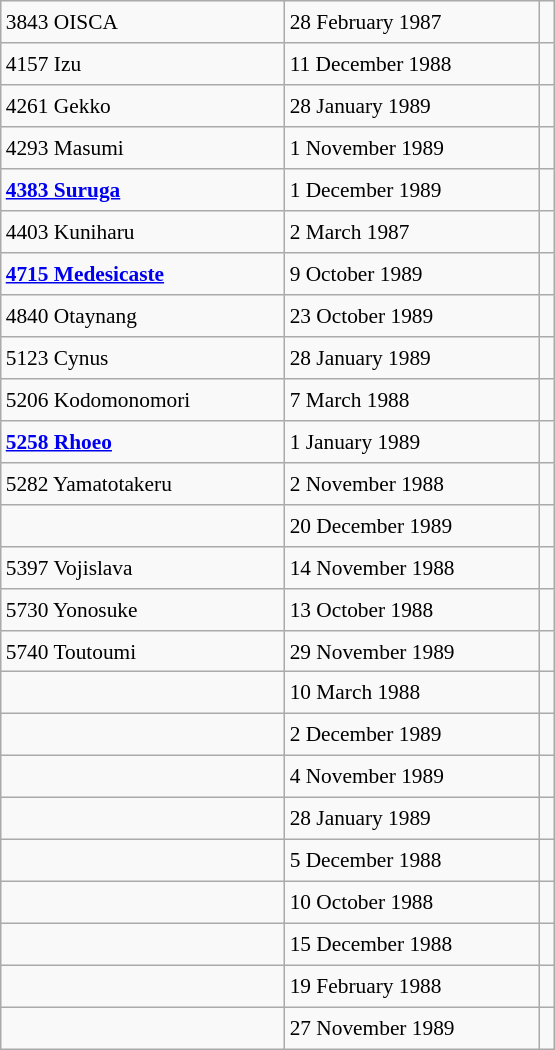<table class="wikitable" style="font-size: 89%; float: left; width: 26em; margin-right: 1em; height: 700px;">
<tr>
<td>3843 OISCA</td>
<td>28 February 1987</td>
<td></td>
</tr>
<tr>
<td>4157 Izu</td>
<td>11 December 1988</td>
<td></td>
</tr>
<tr>
<td>4261 Gekko</td>
<td>28 January 1989</td>
<td></td>
</tr>
<tr>
<td>4293 Masumi</td>
<td>1 November 1989</td>
<td></td>
</tr>
<tr>
<td><strong><a href='#'>4383 Suruga</a></strong></td>
<td>1 December 1989</td>
<td></td>
</tr>
<tr>
<td>4403 Kuniharu</td>
<td>2 March 1987</td>
<td></td>
</tr>
<tr>
<td><strong><a href='#'>4715 Medesicaste</a></strong></td>
<td>9 October 1989</td>
<td></td>
</tr>
<tr>
<td>4840 Otaynang</td>
<td>23 October 1989</td>
<td></td>
</tr>
<tr>
<td>5123 Cynus</td>
<td>28 January 1989</td>
<td></td>
</tr>
<tr>
<td>5206 Kodomonomori</td>
<td>7 March 1988</td>
<td></td>
</tr>
<tr>
<td><strong><a href='#'>5258 Rhoeo</a></strong></td>
<td>1 January 1989</td>
<td></td>
</tr>
<tr>
<td>5282 Yamatotakeru</td>
<td>2 November 1988</td>
<td></td>
</tr>
<tr>
<td></td>
<td>20 December 1989</td>
<td></td>
</tr>
<tr>
<td>5397 Vojislava</td>
<td>14 November 1988</td>
<td></td>
</tr>
<tr>
<td>5730 Yonosuke</td>
<td>13 October 1988</td>
<td></td>
</tr>
<tr>
<td>5740 Toutoumi</td>
<td>29 November 1989</td>
<td></td>
</tr>
<tr>
<td></td>
<td>10 March 1988</td>
<td></td>
</tr>
<tr>
<td></td>
<td>2 December 1989</td>
<td></td>
</tr>
<tr>
<td></td>
<td>4 November 1989</td>
<td></td>
</tr>
<tr>
<td></td>
<td>28 January 1989</td>
<td></td>
</tr>
<tr>
<td></td>
<td>5 December 1988</td>
<td></td>
</tr>
<tr>
<td></td>
<td>10 October 1988</td>
<td></td>
</tr>
<tr>
<td></td>
<td>15 December 1988</td>
<td></td>
</tr>
<tr>
<td></td>
<td>19 February 1988</td>
<td></td>
</tr>
<tr>
<td></td>
<td>27 November 1989</td>
<td></td>
</tr>
</table>
